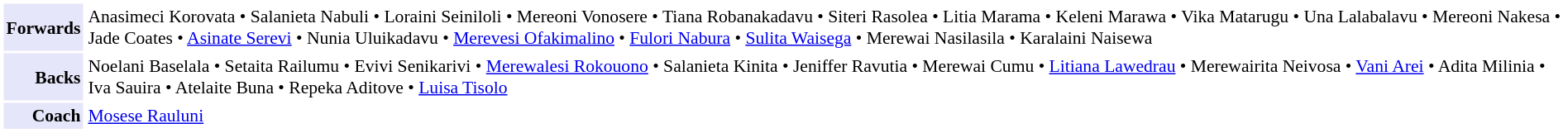<table cellpadding="2" style="border: 1px solid white; font-size:90%;">
<tr>
<td style="text-align:right;" bgcolor="lavender"><strong>Forwards</strong></td>
<td style="text-align:left;">Anasimeci Korovata • Salanieta Nabuli • Loraini Seiniloli • Mereoni Vonosere • Tiana Robanakadavu • Siteri Rasolea • Litia Marama • Keleni Marawa • Vika Matarugu • Una Lalabalavu • Mereoni Nakesa • Jade Coates • <a href='#'>Asinate Serevi</a> • Nunia Uluikadavu • <a href='#'>Merevesi Ofakimalino</a> • <a href='#'>Fulori Nabura</a> • <a href='#'>Sulita Waisega</a> • Merewai Nasilasila • Karalaini Naisewa</td>
</tr>
<tr>
<td style="text-align:right;" bgcolor="lavender"><strong>Backs</strong></td>
<td style="text-align:left;">Noelani Baselala • Setaita Railumu • Evivi Senikarivi • <a href='#'>Merewalesi Rokouono</a> • Salanieta Kinita • Jeniffer Ravutia • Merewai Cumu • <a href='#'>Litiana Lawedrau</a> • Merewairita Neivosa • <a href='#'>Vani Arei</a> • Adita Milinia • Iva Sauira • Atelaite Buna • Repeka Aditove • <a href='#'>Luisa Tisolo</a></td>
</tr>
<tr>
<td style="text-align:right;" bgcolor="lavender"><strong>Coach</strong></td>
<td style="text-align:left;"><a href='#'>Mosese Rauluni</a></td>
</tr>
</table>
